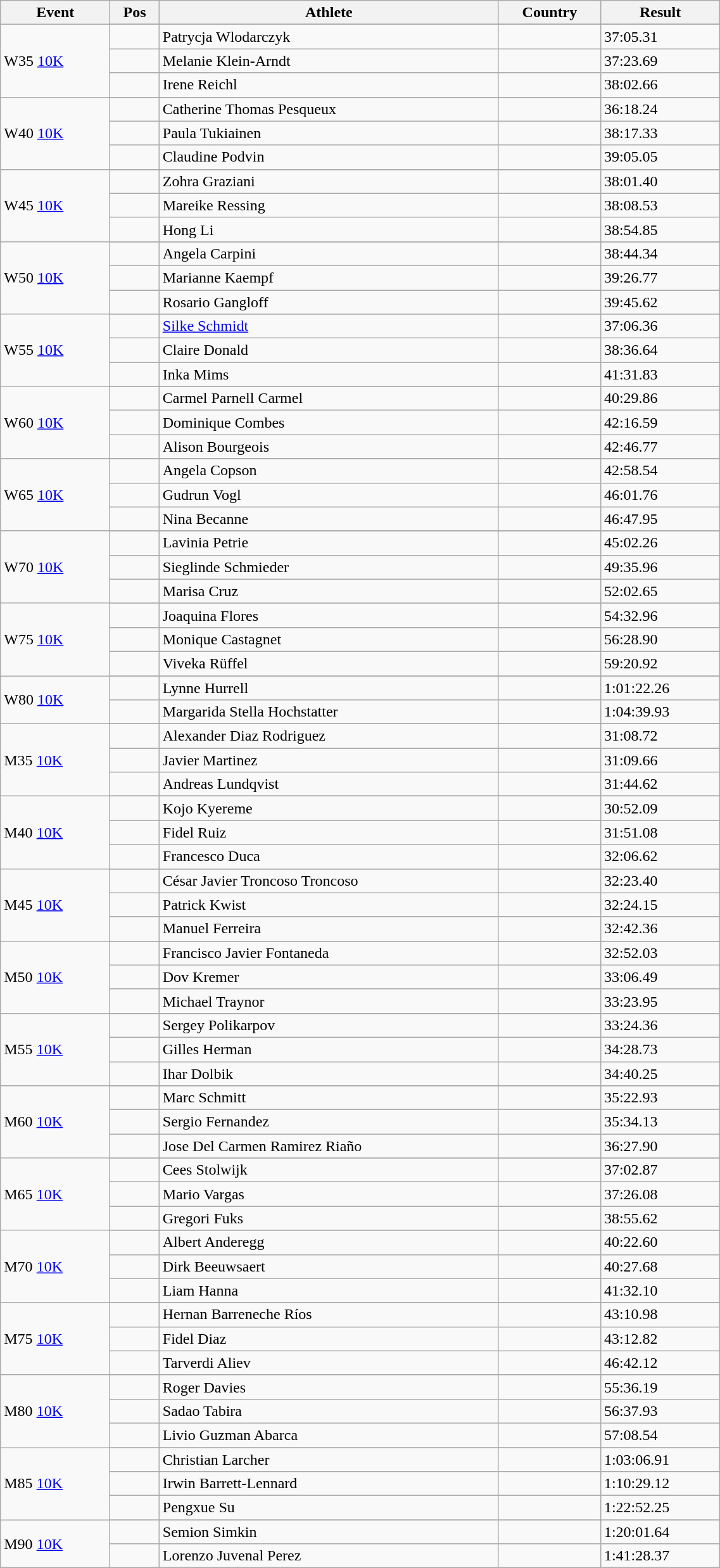<table class="wikitable" style="width:60%;">
<tr>
<th>Event</th>
<th>Pos</th>
<th>Athlete</th>
<th>Country</th>
<th>Result</th>
</tr>
<tr>
<td rowspan='4'>W35 <a href='#'>10K</a></td>
</tr>
<tr>
<td align=center></td>
<td align=left>Patrycja Wlodarczyk</td>
<td align=left></td>
<td>37:05.31</td>
</tr>
<tr>
<td align=center></td>
<td align=left>Melanie Klein-Arndt</td>
<td align=left></td>
<td>37:23.69</td>
</tr>
<tr>
<td align=center></td>
<td align=left>Irene Reichl</td>
<td align=left></td>
<td>38:02.66</td>
</tr>
<tr>
<td rowspan='4'>W40 <a href='#'>10K</a></td>
</tr>
<tr>
<td align=center></td>
<td align=left>Catherine Thomas Pesqueux</td>
<td align=left></td>
<td>36:18.24</td>
</tr>
<tr>
<td align=center></td>
<td align=left>Paula Tukiainen</td>
<td align=left></td>
<td>38:17.33</td>
</tr>
<tr>
<td align=center></td>
<td align=left>Claudine Podvin</td>
<td align=left></td>
<td>39:05.05</td>
</tr>
<tr>
<td rowspan='4'>W45 <a href='#'>10K</a></td>
</tr>
<tr>
<td align=center></td>
<td align=left>Zohra Graziani</td>
<td align=left></td>
<td>38:01.40</td>
</tr>
<tr>
<td align=center></td>
<td align=left>Mareike Ressing</td>
<td align=left></td>
<td>38:08.53</td>
</tr>
<tr>
<td align=center></td>
<td align=left>Hong Li</td>
<td align=left></td>
<td>38:54.85</td>
</tr>
<tr>
<td rowspan='4'>W50 <a href='#'>10K</a></td>
</tr>
<tr>
<td align=center></td>
<td align=left>Angela Carpini</td>
<td align=left></td>
<td>38:44.34</td>
</tr>
<tr>
<td align=center></td>
<td align=left>Marianne Kaempf</td>
<td align=left></td>
<td>39:26.77</td>
</tr>
<tr>
<td align=center></td>
<td align=left>Rosario Gangloff</td>
<td align=left></td>
<td>39:45.62</td>
</tr>
<tr>
<td rowspan='4'>W55 <a href='#'>10K</a></td>
</tr>
<tr>
<td align=center></td>
<td align=left><a href='#'>Silke Schmidt</a></td>
<td align=left></td>
<td>37:06.36</td>
</tr>
<tr>
<td align=center></td>
<td align=left>Claire Donald</td>
<td align=left></td>
<td>38:36.64</td>
</tr>
<tr>
<td align=center></td>
<td align=left>Inka Mims</td>
<td align=left></td>
<td>41:31.83</td>
</tr>
<tr>
<td rowspan='4'>W60 <a href='#'>10K</a></td>
</tr>
<tr>
<td align=center></td>
<td align=left>Carmel Parnell Carmel</td>
<td align=left></td>
<td>40:29.86</td>
</tr>
<tr>
<td align=center></td>
<td align=left>Dominique Combes</td>
<td align=left></td>
<td>42:16.59</td>
</tr>
<tr>
<td align=center></td>
<td align=left>Alison Bourgeois</td>
<td align=left></td>
<td>42:46.77</td>
</tr>
<tr>
<td rowspan='4'>W65 <a href='#'>10K</a></td>
</tr>
<tr>
<td align=center></td>
<td align=left>Angela Copson</td>
<td align=left></td>
<td>42:58.54</td>
</tr>
<tr>
<td align=center></td>
<td align=left>Gudrun Vogl</td>
<td align=left></td>
<td>46:01.76</td>
</tr>
<tr>
<td align=center></td>
<td align=left>Nina Becanne</td>
<td align=left></td>
<td>46:47.95</td>
</tr>
<tr>
<td rowspan='4'>W70 <a href='#'>10K</a></td>
</tr>
<tr>
<td align=center></td>
<td align=left>Lavinia Petrie</td>
<td align=left></td>
<td>45:02.26</td>
</tr>
<tr>
<td align=center></td>
<td align=left>Sieglinde Schmieder</td>
<td align=left></td>
<td>49:35.96</td>
</tr>
<tr>
<td align=center></td>
<td align=left>Marisa Cruz</td>
<td align=left></td>
<td>52:02.65</td>
</tr>
<tr>
<td rowspan='4'>W75 <a href='#'>10K</a></td>
</tr>
<tr>
<td align=center></td>
<td align=left>Joaquina Flores</td>
<td align=left></td>
<td>54:32.96</td>
</tr>
<tr>
<td align=center></td>
<td align=left>Monique Castagnet</td>
<td align=left></td>
<td>56:28.90</td>
</tr>
<tr>
<td align=center></td>
<td align=left>Viveka Rüffel</td>
<td align=left></td>
<td>59:20.92</td>
</tr>
<tr>
<td rowspan='3'>W80 <a href='#'>10K</a></td>
</tr>
<tr>
<td align=center></td>
<td align=left>Lynne Hurrell</td>
<td align=left></td>
<td>1:01:22.26</td>
</tr>
<tr>
<td align=center></td>
<td align=left>Margarida Stella Hochstatter</td>
<td align=left></td>
<td>1:04:39.93</td>
</tr>
<tr>
<td rowspan='4'>M35 <a href='#'>10K</a></td>
</tr>
<tr>
<td align=center></td>
<td align=left>Alexander Diaz Rodriguez</td>
<td align=left></td>
<td>31:08.72</td>
</tr>
<tr>
<td align=center></td>
<td align=left>Javier Martinez</td>
<td align=left></td>
<td>31:09.66</td>
</tr>
<tr>
<td align=center></td>
<td align=left>Andreas Lundqvist</td>
<td align=left></td>
<td>31:44.62</td>
</tr>
<tr>
<td rowspan='4'>M40 <a href='#'>10K</a></td>
</tr>
<tr>
<td align=center></td>
<td align=left>Kojo Kyereme</td>
<td align=left></td>
<td>30:52.09</td>
</tr>
<tr>
<td align=center></td>
<td align=left>Fidel Ruiz</td>
<td align=left></td>
<td>31:51.08</td>
</tr>
<tr>
<td align=center></td>
<td align=left>Francesco Duca</td>
<td align=left></td>
<td>32:06.62</td>
</tr>
<tr>
<td rowspan='4'>M45 <a href='#'>10K</a></td>
</tr>
<tr>
<td align=center></td>
<td align=left>César Javier Troncoso Troncoso</td>
<td align=left></td>
<td>32:23.40</td>
</tr>
<tr>
<td align=center></td>
<td align=left>Patrick Kwist</td>
<td align=left></td>
<td>32:24.15</td>
</tr>
<tr>
<td align=center></td>
<td align=left>Manuel Ferreira</td>
<td align=left></td>
<td>32:42.36</td>
</tr>
<tr>
<td rowspan='4'>M50 <a href='#'>10K</a></td>
</tr>
<tr>
<td align=center></td>
<td align=left>Francisco Javier Fontaneda</td>
<td align=left></td>
<td>32:52.03</td>
</tr>
<tr>
<td align=center></td>
<td align=left>Dov Kremer</td>
<td align=left></td>
<td>33:06.49</td>
</tr>
<tr>
<td align=center></td>
<td align=left>Michael Traynor</td>
<td align=left></td>
<td>33:23.95</td>
</tr>
<tr>
<td rowspan='4'>M55 <a href='#'>10K</a></td>
</tr>
<tr>
<td align=center></td>
<td align=left>Sergey Polikarpov</td>
<td align=left></td>
<td>33:24.36</td>
</tr>
<tr>
<td align=center></td>
<td align=left>Gilles Herman</td>
<td align=left></td>
<td>34:28.73</td>
</tr>
<tr>
<td align=center></td>
<td align=left>Ihar Dolbik</td>
<td align=left></td>
<td>34:40.25</td>
</tr>
<tr>
<td rowspan='4'>M60 <a href='#'>10K</a></td>
</tr>
<tr>
<td align=center></td>
<td align=left>Marc Schmitt</td>
<td align=left></td>
<td>35:22.93</td>
</tr>
<tr>
<td align=center></td>
<td align=left>Sergio Fernandez</td>
<td align=left></td>
<td>35:34.13</td>
</tr>
<tr>
<td align=center></td>
<td align=left>Jose Del Carmen Ramirez Riaño</td>
<td align=left></td>
<td>36:27.90</td>
</tr>
<tr>
<td rowspan='4'>M65 <a href='#'>10K</a></td>
</tr>
<tr>
<td align=center></td>
<td align=left>Cees Stolwijk</td>
<td align=left></td>
<td>37:02.87</td>
</tr>
<tr>
<td align=center></td>
<td align=left>Mario Vargas</td>
<td align=left></td>
<td>37:26.08</td>
</tr>
<tr>
<td align=center></td>
<td align=left>Gregori Fuks</td>
<td align=left></td>
<td>38:55.62</td>
</tr>
<tr>
<td rowspan='4'>M70 <a href='#'>10K</a></td>
</tr>
<tr>
<td align=center></td>
<td align=left>Albert Anderegg</td>
<td align=left></td>
<td>40:22.60</td>
</tr>
<tr>
<td align=center></td>
<td align=left>Dirk Beeuwsaert</td>
<td align=left></td>
<td>40:27.68</td>
</tr>
<tr>
<td align=center></td>
<td align=left>Liam Hanna</td>
<td align=left></td>
<td>41:32.10</td>
</tr>
<tr>
<td rowspan='4'>M75 <a href='#'>10K</a></td>
</tr>
<tr>
<td align=center></td>
<td align=left>Hernan Barreneche Ríos</td>
<td align=left></td>
<td>43:10.98</td>
</tr>
<tr>
<td align=center></td>
<td align=left>Fidel Diaz</td>
<td align=left></td>
<td>43:12.82</td>
</tr>
<tr>
<td align=center></td>
<td align=left>Tarverdi Aliev</td>
<td align=left></td>
<td>46:42.12</td>
</tr>
<tr>
<td rowspan='4'>M80 <a href='#'>10K</a></td>
</tr>
<tr>
<td align=center></td>
<td align=left>Roger Davies</td>
<td align=left></td>
<td>55:36.19</td>
</tr>
<tr>
<td align=center></td>
<td align=left>Sadao Tabira</td>
<td align=left></td>
<td>56:37.93</td>
</tr>
<tr>
<td align=center></td>
<td align=left>Livio Guzman Abarca</td>
<td align=left></td>
<td>57:08.54</td>
</tr>
<tr>
<td rowspan='4'>M85 <a href='#'>10K</a></td>
</tr>
<tr>
<td align=center></td>
<td align=left>Christian Larcher</td>
<td align=left></td>
<td>1:03:06.91</td>
</tr>
<tr>
<td align=center></td>
<td align=left>Irwin Barrett-Lennard</td>
<td align=left></td>
<td>1:10:29.12</td>
</tr>
<tr>
<td align=center></td>
<td align=left>Pengxue Su</td>
<td align=left></td>
<td>1:22:52.25</td>
</tr>
<tr>
<td rowspan='3'>M90 <a href='#'>10K</a></td>
</tr>
<tr>
<td align=center></td>
<td align=left>Semion Simkin</td>
<td align=left></td>
<td>1:20:01.64</td>
</tr>
<tr>
<td align=center></td>
<td align=left>Lorenzo Juvenal Perez</td>
<td align=left></td>
<td>1:41:28.37</td>
</tr>
</table>
